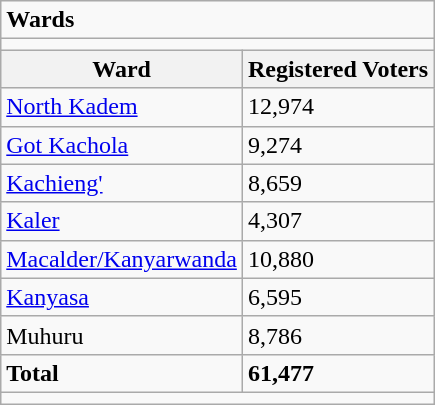<table class="wikitable">
<tr>
<td colspan="2"><strong>Wards</strong></td>
</tr>
<tr>
<td colspan="2"></td>
</tr>
<tr>
<th>Ward</th>
<th>Registered Voters</th>
</tr>
<tr>
<td><a href='#'>North Kadem</a></td>
<td>12,974</td>
</tr>
<tr>
<td><a href='#'>Got Kachola</a></td>
<td>9,274</td>
</tr>
<tr>
<td><a href='#'>Kachieng'</a></td>
<td>8,659</td>
</tr>
<tr>
<td><a href='#'>Kaler</a></td>
<td>4,307</td>
</tr>
<tr>
<td><a href='#'>Macalder/Kanyarwanda</a></td>
<td>10,880</td>
</tr>
<tr>
<td><a href='#'>Kanyasa</a></td>
<td>6,595</td>
</tr>
<tr>
<td>Muhuru</td>
<td>8,786</td>
</tr>
<tr>
<td><strong>Total</strong></td>
<td><strong>61,477</strong></td>
</tr>
<tr>
<td colspan="2"></td>
</tr>
</table>
